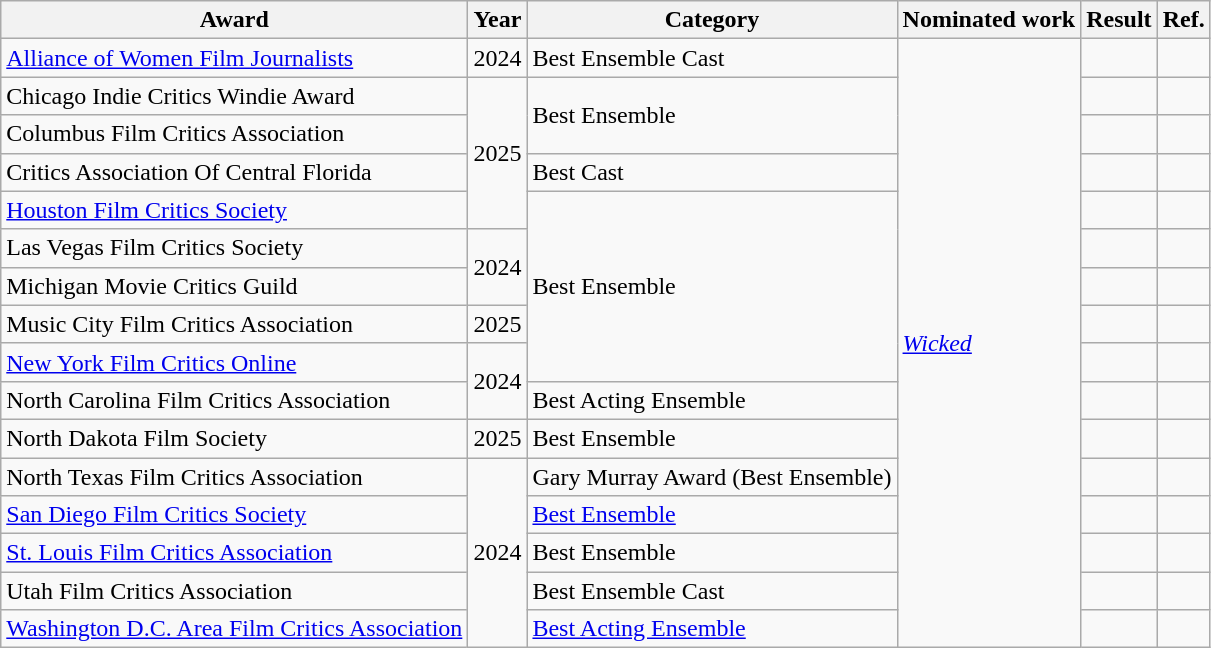<table class="wikitable sortable">
<tr>
<th>Award</th>
<th>Year</th>
<th>Category</th>
<th>Nominated work</th>
<th>Result</th>
<th>Ref.</th>
</tr>
<tr>
<td><a href='#'>Alliance of Women Film Journalists</a></td>
<td>2024</td>
<td>Best Ensemble Cast</td>
<td rowspan="16"><em><a href='#'>Wicked</a></em></td>
<td></td>
<td style="text-align:center;"></td>
</tr>
<tr>
<td>Chicago Indie Critics Windie Award</td>
<td rowspan="4">2025</td>
<td rowspan="2">Best Ensemble</td>
<td></td>
<td style="text-align:center;"></td>
</tr>
<tr>
<td>Columbus Film Critics Association</td>
<td></td>
<td style="text-align:center;"></td>
</tr>
<tr>
<td>Critics Association Of Central Florida</td>
<td>Best Cast</td>
<td></td>
<td style="text-align:center;"></td>
</tr>
<tr>
<td><a href='#'>Houston Film Critics Society</a></td>
<td rowspan="5">Best Ensemble</td>
<td></td>
<td style="text-align:center;"></td>
</tr>
<tr>
<td>Las Vegas Film Critics Society</td>
<td rowspan="2">2024</td>
<td></td>
<td style="text-align:center;"></td>
</tr>
<tr>
<td>Michigan Movie Critics Guild</td>
<td></td>
<td style="text-align:center;"></td>
</tr>
<tr>
<td>Music City Film Critics Association</td>
<td>2025</td>
<td></td>
<td style="text-align:center;"></td>
</tr>
<tr>
<td><a href='#'>New York Film Critics Online</a></td>
<td rowspan="2">2024</td>
<td></td>
<td style="text-align:center;"></td>
</tr>
<tr>
<td>North Carolina Film Critics Association</td>
<td>Best Acting Ensemble</td>
<td></td>
<td style="text-align:center;"></td>
</tr>
<tr>
<td>North Dakota Film Society</td>
<td>2025</td>
<td>Best Ensemble</td>
<td></td>
<td></td>
</tr>
<tr>
<td>North Texas Film Critics Association</td>
<td rowspan="5">2024</td>
<td>Gary Murray Award (Best Ensemble)</td>
<td></td>
<td style="text-align:center;"></td>
</tr>
<tr>
<td><a href='#'>San Diego Film Critics Society</a></td>
<td><a href='#'>Best Ensemble</a></td>
<td></td>
<td style="text-align:center;"></td>
</tr>
<tr>
<td><a href='#'>St. Louis Film Critics Association</a></td>
<td>Best Ensemble</td>
<td></td>
<td style="text-align:center;"></td>
</tr>
<tr>
<td>Utah Film Critics Association</td>
<td>Best Ensemble Cast</td>
<td></td>
<td style="text-align:center;"></td>
</tr>
<tr>
<td><a href='#'>Washington D.C. Area Film Critics Association</a></td>
<td><a href='#'>Best Acting Ensemble</a></td>
<td></td>
<td style="text-align:center;"></td>
</tr>
</table>
